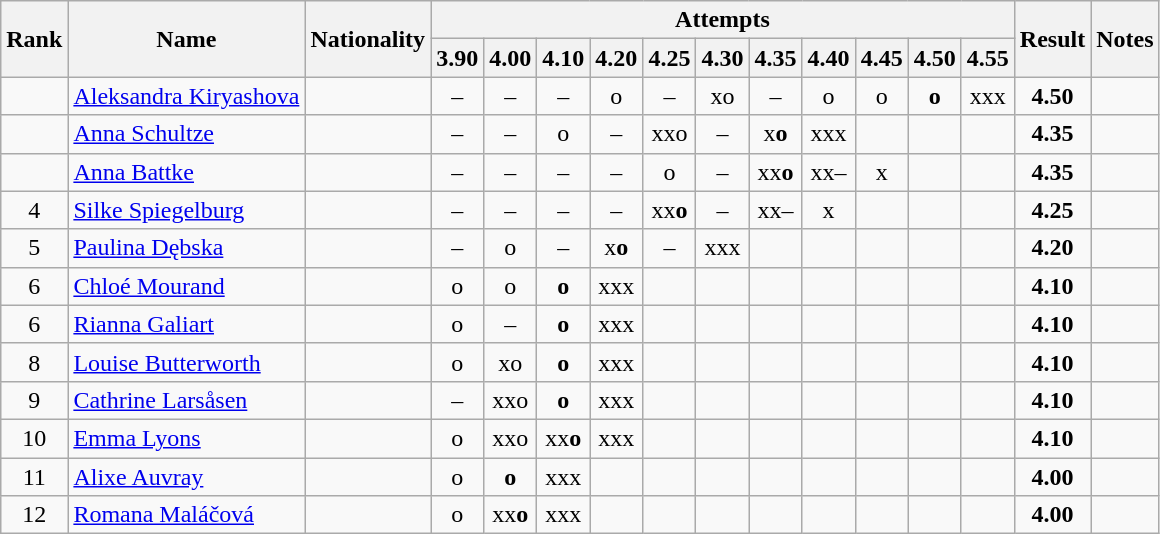<table class="wikitable sortable" style="text-align:center">
<tr>
<th rowspan=2>Rank</th>
<th rowspan=2>Name</th>
<th rowspan=2>Nationality</th>
<th colspan=11>Attempts</th>
<th rowspan=2>Result</th>
<th rowspan=2>Notes</th>
</tr>
<tr>
<th>3.90</th>
<th>4.00</th>
<th>4.10</th>
<th>4.20</th>
<th>4.25</th>
<th>4.30</th>
<th>4.35</th>
<th>4.40</th>
<th>4.45</th>
<th>4.50</th>
<th>4.55</th>
</tr>
<tr>
<td></td>
<td align=left><a href='#'>Aleksandra Kiryashova</a></td>
<td align=left></td>
<td>–</td>
<td>–</td>
<td>–</td>
<td>o</td>
<td>–</td>
<td>xo</td>
<td>–</td>
<td>o</td>
<td>o</td>
<td><strong>o</strong></td>
<td>xxx</td>
<td><strong>4.50</strong></td>
<td></td>
</tr>
<tr>
<td></td>
<td align=left><a href='#'>Anna Schultze</a></td>
<td align=left></td>
<td>–</td>
<td>–</td>
<td>o</td>
<td>–</td>
<td>xxo</td>
<td>–</td>
<td>x<strong>o</strong></td>
<td>xxx</td>
<td></td>
<td></td>
<td></td>
<td><strong>4.35</strong></td>
<td></td>
</tr>
<tr>
<td></td>
<td align=left><a href='#'>Anna Battke</a></td>
<td align=left></td>
<td>–</td>
<td>–</td>
<td>–</td>
<td>–</td>
<td>o</td>
<td>–</td>
<td>xx<strong>o</strong></td>
<td>xx–</td>
<td>x</td>
<td></td>
<td></td>
<td><strong>4.35</strong></td>
<td></td>
</tr>
<tr>
<td>4</td>
<td align=left><a href='#'>Silke Spiegelburg</a></td>
<td align=left></td>
<td>–</td>
<td>–</td>
<td>–</td>
<td>–</td>
<td>xx<strong>o</strong></td>
<td>–</td>
<td>xx–</td>
<td>x</td>
<td></td>
<td></td>
<td></td>
<td><strong>4.25</strong></td>
<td></td>
</tr>
<tr>
<td>5</td>
<td align=left><a href='#'>Paulina Dębska</a></td>
<td align=left></td>
<td>–</td>
<td>o</td>
<td>–</td>
<td>x<strong>o</strong></td>
<td>–</td>
<td>xxx</td>
<td></td>
<td></td>
<td></td>
<td></td>
<td></td>
<td><strong>4.20</strong></td>
<td></td>
</tr>
<tr>
<td>6</td>
<td align=left><a href='#'>Chloé Mourand</a></td>
<td align=left></td>
<td>o</td>
<td>o</td>
<td><strong>o</strong></td>
<td>xxx</td>
<td></td>
<td></td>
<td></td>
<td></td>
<td></td>
<td></td>
<td></td>
<td><strong>4.10</strong></td>
<td></td>
</tr>
<tr>
<td>6</td>
<td align=left><a href='#'>Rianna Galiart</a></td>
<td align=left></td>
<td>o</td>
<td>–</td>
<td><strong>o</strong></td>
<td>xxx</td>
<td></td>
<td></td>
<td></td>
<td></td>
<td></td>
<td></td>
<td></td>
<td><strong>4.10</strong></td>
<td></td>
</tr>
<tr>
<td>8</td>
<td align=left><a href='#'>Louise Butterworth</a></td>
<td align=left></td>
<td>o</td>
<td>xo</td>
<td><strong>o</strong></td>
<td>xxx</td>
<td></td>
<td></td>
<td></td>
<td></td>
<td></td>
<td></td>
<td></td>
<td><strong>4.10</strong></td>
<td></td>
</tr>
<tr>
<td>9</td>
<td align=left><a href='#'>Cathrine Larsåsen</a></td>
<td align=left></td>
<td>–</td>
<td>xxo</td>
<td><strong>o</strong></td>
<td>xxx</td>
<td></td>
<td></td>
<td></td>
<td></td>
<td></td>
<td></td>
<td></td>
<td><strong>4.10</strong></td>
<td></td>
</tr>
<tr>
<td>10</td>
<td align=left><a href='#'>Emma Lyons</a></td>
<td align=left></td>
<td>o</td>
<td>xxo</td>
<td>xx<strong>o</strong></td>
<td>xxx</td>
<td></td>
<td></td>
<td></td>
<td></td>
<td></td>
<td></td>
<td></td>
<td><strong>4.10</strong></td>
<td></td>
</tr>
<tr>
<td>11</td>
<td align=left><a href='#'>Alixe Auvray</a></td>
<td align=left></td>
<td>o</td>
<td><strong>o</strong></td>
<td>xxx</td>
<td></td>
<td></td>
<td></td>
<td></td>
<td></td>
<td></td>
<td></td>
<td></td>
<td><strong>4.00</strong></td>
<td></td>
</tr>
<tr>
<td>12</td>
<td align=left><a href='#'>Romana Maláčová</a></td>
<td align=left></td>
<td>o</td>
<td>xx<strong>o</strong></td>
<td>xxx</td>
<td></td>
<td></td>
<td></td>
<td></td>
<td></td>
<td></td>
<td></td>
<td></td>
<td><strong>4.00</strong></td>
<td></td>
</tr>
</table>
